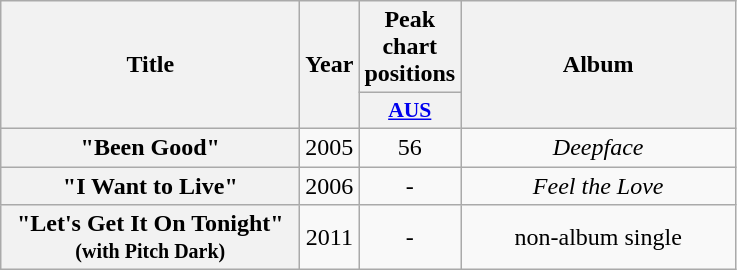<table class="wikitable mw-collapsible plainrowheaders" style="text-align:center;">
<tr>
<th scope="col" rowspan="2" style="width:12em;">Title</th>
<th scope="col" rowspan="2" style="width:1em;">Year</th>
<th scope="col" colspan="1">Peak chart positions</th>
<th scope="col" rowspan="2" style="width:11em;">Album</th>
</tr>
<tr>
<th scope="col" style="width:3em;font-size:90%;"><a href='#'>AUS</a><br></th>
</tr>
<tr>
<th scope="row">"Been Good"</th>
<td rowspan="1">2005</td>
<td>56</td>
<td rowspan="1"><em>Deepface</em></td>
</tr>
<tr>
<th scope="row">"I Want to Live"</th>
<td rowspan="1">2006</td>
<td>-</td>
<td rowspan="1"><em>Feel the Love</em></td>
</tr>
<tr>
<th scope="row">"Let's Get It On Tonight"<br><small>(with Pitch Dark)</small></th>
<td rowspan="1">2011</td>
<td>-</td>
<td rowspan="1">non-album single</td>
</tr>
</table>
